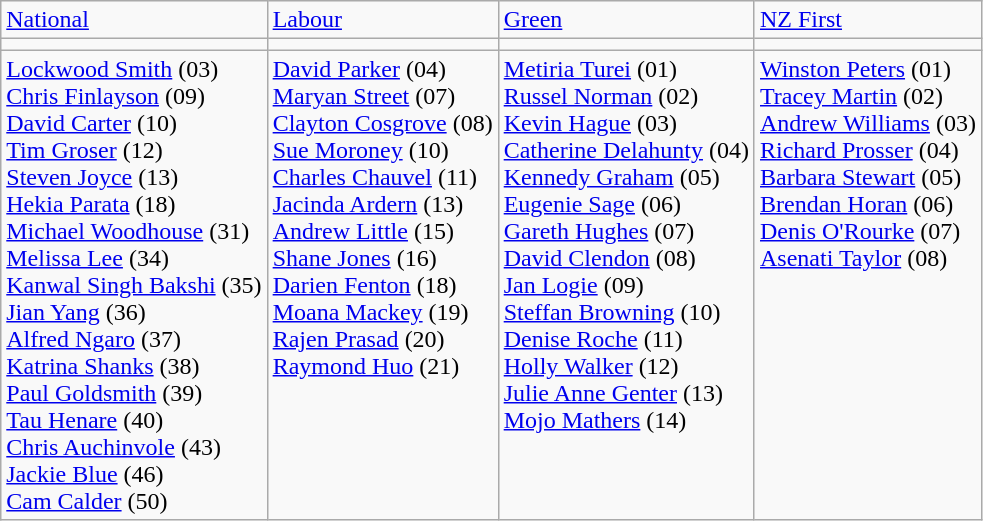<table class= "wikitable">
<tr>
<td><a href='#'>National</a></td>
<td><a href='#'>Labour</a></td>
<td><a href='#'>Green</a></td>
<td><a href='#'>NZ First</a></td>
</tr>
<tr>
<td bgcolor=></td>
<td bgcolor=></td>
<td bgcolor=></td>
<td bgcolor=></td>
</tr>
<tr valign="top">
<td><a href='#'>Lockwood Smith</a> (03) <br> <a href='#'>Chris Finlayson</a> (09) <br> <a href='#'>David Carter</a> (10) <br> <a href='#'>Tim Groser</a> (12) <br> <a href='#'>Steven Joyce</a> (13) <br> <a href='#'>Hekia Parata</a> (18) <br> <a href='#'>Michael Woodhouse</a> (31) <br> <a href='#'>Melissa Lee</a> (34) <br> <a href='#'>Kanwal Singh Bakshi</a> (35) <br> <a href='#'>Jian Yang</a> (36) <br> <a href='#'>Alfred Ngaro</a> (37) <br> <a href='#'>Katrina Shanks</a> (38) <br> <a href='#'>Paul Goldsmith</a> (39) <br> <a href='#'>Tau Henare</a> (40) <br> <a href='#'>Chris Auchinvole</a> (43) <br> <a href='#'>Jackie Blue</a> (46) <br> <a href='#'>Cam Calder</a> (50)</td>
<td><a href='#'>David Parker</a> (04) <br> <a href='#'>Maryan Street</a> (07) <br> <a href='#'>Clayton Cosgrove</a> (08) <br> <a href='#'>Sue Moroney</a> (10) <br> <a href='#'>Charles Chauvel</a> (11) <br><a href='#'>Jacinda Ardern</a> (13) <br> <a href='#'>Andrew Little</a> (15) <br> <a href='#'>Shane Jones</a> (16) <br> <a href='#'>Darien Fenton</a> (18) <br> <a href='#'>Moana Mackey</a> (19)<br> <a href='#'>Rajen Prasad</a> (20) <br> <a href='#'>Raymond Huo</a> (21)</td>
<td><a href='#'>Metiria Turei</a> (01) <br> <a href='#'>Russel Norman</a> (02) <br> <a href='#'>Kevin Hague</a> (03) <br> <a href='#'>Catherine Delahunty</a> (04) <br> <a href='#'>Kennedy Graham</a> (05) <br> <a href='#'>Eugenie Sage</a> (06) <br> <a href='#'>Gareth Hughes</a> (07) <br> <a href='#'>David Clendon</a> (08) <br> <a href='#'>Jan Logie</a> (09) <br> <a href='#'>Steffan Browning</a> (10) <br> <a href='#'>Denise Roche</a> (11) <br> <a href='#'>Holly Walker</a> (12) <br> <a href='#'>Julie Anne Genter</a> (13) <br> <a href='#'>Mojo Mathers</a> (14)</td>
<td><a href='#'>Winston Peters</a> (01) <br> <a href='#'>Tracey Martin</a> (02) <br> <a href='#'>Andrew Williams</a> (03) <br> <a href='#'>Richard Prosser</a> (04) <br> <a href='#'>Barbara Stewart</a> (05) <br> <a href='#'>Brendan Horan</a> (06) <br> <a href='#'>Denis O'Rourke</a> (07) <br> <a href='#'>Asenati Taylor</a> (08)</td>
</tr>
</table>
